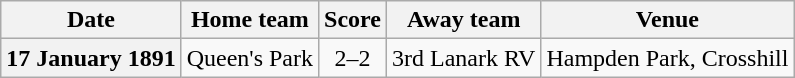<table class="wikitable football-result-list" style="max-width: 80em; text-align: center">
<tr>
<th scope="col">Date</th>
<th scope="col">Home team</th>
<th scope="col">Score</th>
<th scope="col">Away team</th>
<th scope="col">Venue</th>
</tr>
<tr>
<th scope="row">17 January 1891</th>
<td align=right>Queen's Park</td>
<td>2–2</td>
<td align=left>3rd Lanark RV</td>
<td align=left>Hampden Park, Crosshill</td>
</tr>
</table>
